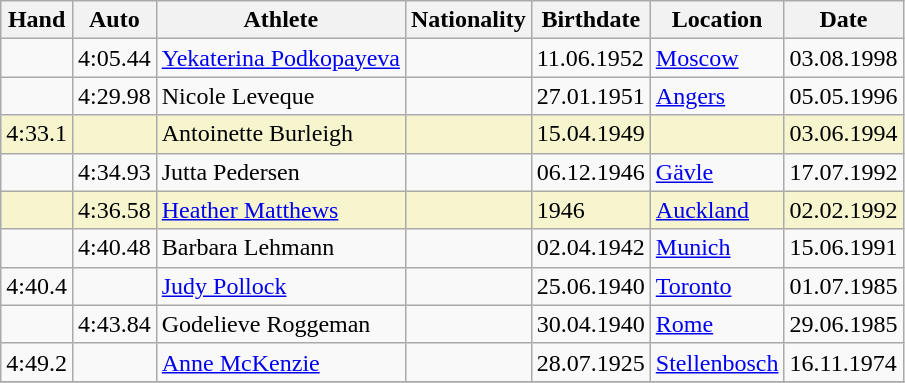<table class="wikitable">
<tr>
<th>Hand</th>
<th>Auto</th>
<th>Athlete</th>
<th>Nationality</th>
<th>Birthdate</th>
<th>Location</th>
<th>Date</th>
</tr>
<tr>
<td></td>
<td>4:05.44</td>
<td><a href='#'>Yekaterina Podkopayeva</a></td>
<td></td>
<td>11.06.1952</td>
<td><a href='#'>Moscow</a></td>
<td>03.08.1998</td>
</tr>
<tr>
<td></td>
<td>4:29.98</td>
<td>Nicole Leveque</td>
<td></td>
<td>27.01.1951</td>
<td><a href='#'>Angers</a></td>
<td>05.05.1996</td>
</tr>
<tr bgcolor=#f6F5CE>
<td>4:33.1</td>
<td></td>
<td>Antoinette Burleigh</td>
<td></td>
<td>15.04.1949</td>
<td></td>
<td>03.06.1994</td>
</tr>
<tr>
<td></td>
<td>4:34.93</td>
<td>Jutta Pedersen</td>
<td></td>
<td>06.12.1946</td>
<td><a href='#'>Gävle</a></td>
<td>17.07.1992</td>
</tr>
<tr bgcolor=#f6F5CE>
<td></td>
<td>4:36.58</td>
<td><a href='#'>Heather Matthews</a></td>
<td></td>
<td>1946</td>
<td><a href='#'>Auckland</a></td>
<td>02.02.1992</td>
</tr>
<tr>
<td></td>
<td>4:40.48</td>
<td>Barbara Lehmann</td>
<td></td>
<td>02.04.1942</td>
<td><a href='#'>Munich</a></td>
<td>15.06.1991</td>
</tr>
<tr>
<td>4:40.4</td>
<td></td>
<td><a href='#'>Judy Pollock</a></td>
<td></td>
<td>25.06.1940</td>
<td><a href='#'>Toronto</a></td>
<td>01.07.1985</td>
</tr>
<tr>
<td></td>
<td>4:43.84</td>
<td>Godelieve Roggeman</td>
<td></td>
<td>30.04.1940</td>
<td><a href='#'>Rome</a></td>
<td>29.06.1985</td>
</tr>
<tr>
<td>4:49.2</td>
<td></td>
<td><a href='#'>Anne McKenzie</a></td>
<td></td>
<td>28.07.1925</td>
<td><a href='#'>Stellenbosch</a></td>
<td>16.11.1974</td>
</tr>
<tr>
</tr>
</table>
